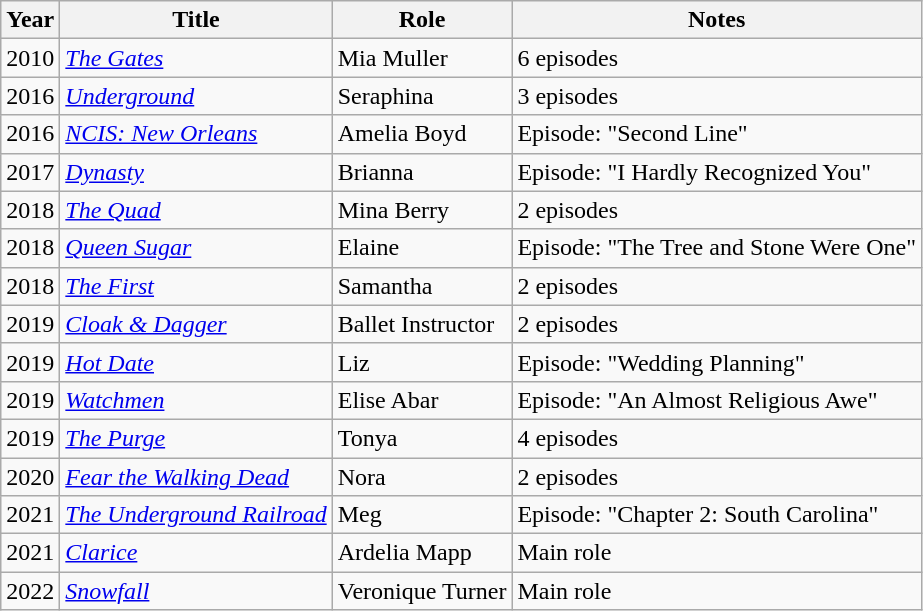<table class="wikitable sortable">
<tr>
<th>Year</th>
<th>Title</th>
<th>Role</th>
<th class="unsortable">Notes</th>
</tr>
<tr>
<td>2010</td>
<td><em><a href='#'>The Gates</a></em></td>
<td>Mia Muller</td>
<td>6 episodes</td>
</tr>
<tr>
<td>2016</td>
<td><a href='#'><em>Underground</em></a></td>
<td>Seraphina</td>
<td>3 episodes</td>
</tr>
<tr>
<td>2016</td>
<td><em><a href='#'>NCIS: New Orleans</a></em></td>
<td>Amelia Boyd</td>
<td>Episode: "Second Line"</td>
</tr>
<tr>
<td>2017</td>
<td><a href='#'><em>Dynasty</em></a></td>
<td>Brianna</td>
<td>Episode: "I Hardly Recognized You"</td>
</tr>
<tr>
<td>2018</td>
<td><a href='#'><em>The Quad</em></a></td>
<td>Mina Berry</td>
<td>2 episodes</td>
</tr>
<tr>
<td>2018</td>
<td><em><a href='#'>Queen Sugar</a></em></td>
<td>Elaine</td>
<td>Episode: "The Tree and Stone Were One"</td>
</tr>
<tr>
<td>2018</td>
<td><a href='#'><em>The First</em></a></td>
<td>Samantha</td>
<td>2 episodes</td>
</tr>
<tr>
<td>2019</td>
<td><a href='#'><em>Cloak & Dagger</em></a></td>
<td>Ballet Instructor</td>
<td>2 episodes</td>
</tr>
<tr>
<td>2019</td>
<td><em><a href='#'>Hot Date</a></em></td>
<td>Liz</td>
<td>Episode: "Wedding Planning"</td>
</tr>
<tr>
<td>2019</td>
<td><a href='#'><em>Watchmen</em></a></td>
<td>Elise Abar</td>
<td>Episode: "An Almost Religious Awe"</td>
</tr>
<tr>
<td>2019</td>
<td><a href='#'><em>The Purge</em></a></td>
<td>Tonya</td>
<td>4 episodes</td>
</tr>
<tr>
<td>2020</td>
<td><em><a href='#'>Fear the Walking Dead</a></em></td>
<td>Nora</td>
<td>2 episodes</td>
</tr>
<tr>
<td>2021</td>
<td><em><a href='#'>The Underground Railroad</a></em></td>
<td>Meg</td>
<td>Episode: "Chapter 2: South Carolina"</td>
</tr>
<tr>
<td>2021</td>
<td><em><a href='#'>Clarice</a></em></td>
<td>Ardelia Mapp</td>
<td>Main role</td>
</tr>
<tr>
<td>2022</td>
<td><em><a href='#'>Snowfall</a></em></td>
<td>Veronique Turner</td>
<td>Main role</td>
</tr>
</table>
